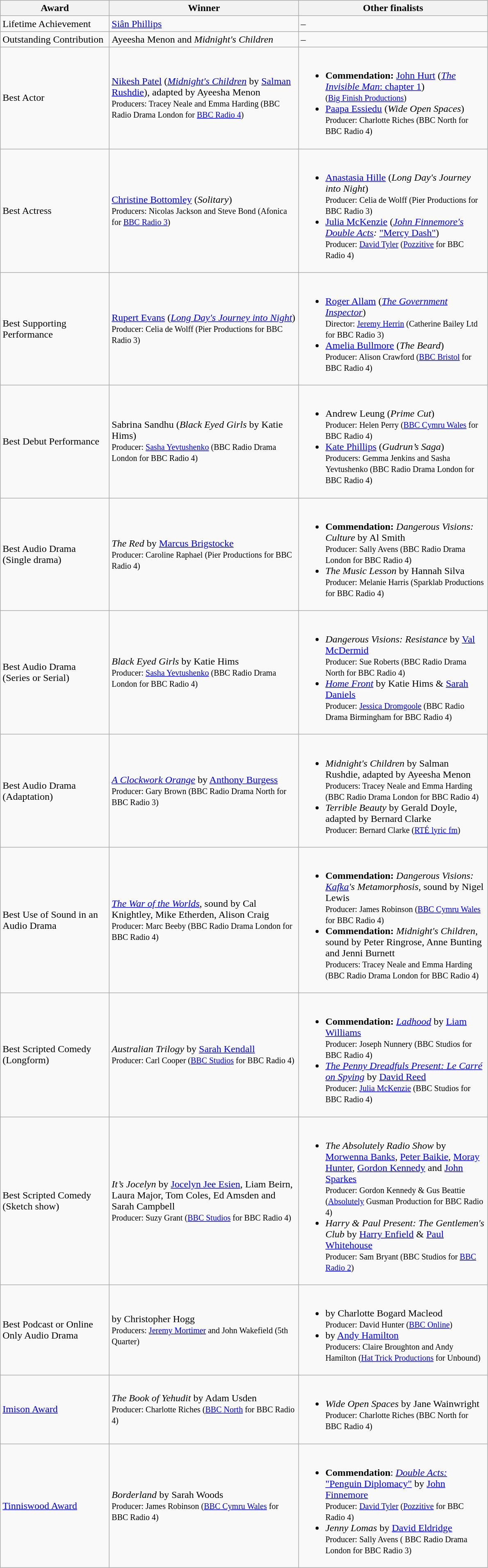<table class="wikitable">
<tr>
<th style="width:170px">Award</th>
<th style="width:300px">Winner</th>
<th style="width:300px">Other finalists</th>
</tr>
<tr>
<td>Lifetime Achievement</td>
<td><a href='#'>Siân Phillips</a></td>
<td>–</td>
</tr>
<tr>
<td>Outstanding Contribution</td>
<td>Ayeesha Menon and <em>Midnight's Children</em></td>
<td>–</td>
</tr>
<tr>
<td>Best Actor</td>
<td><a href='#'>Nikesh Patel</a> (<em><a href='#'>Midnight's Children</a></em> by <a href='#'>Salman Rushdie</a>), adapted by Ayeesha Menon<br><small>Producers: Tracey Neale and Emma Harding (BBC Radio Drama London for <a href='#'>BBC Radio 4</a>)</small></td>
<td><br><ul><li><strong>Commendation:</strong> <a href='#'>John Hurt</a> (<a href='#'><em>The Invisible Man</em>: chapter 1</a>)<br><small>(<a href='#'>Big Finish Productions</a>)</small></li><li><a href='#'>Paapa Essiedu</a> (<em>Wide Open Spaces</em>)<br><small>Producer: Charlotte Riches (BBC North for BBC Radio 4)</small></li></ul></td>
</tr>
<tr>
<td>Best Actress</td>
<td><a href='#'>Christine Bottomley</a> (<em>Solitary</em>)<br><small>Producers: Nicolas Jackson and Steve Bond (Afonica for <a href='#'>BBC Radio 3</a>)</small></td>
<td><br><ul><li><a href='#'>Anastasia Hille</a> (<em>Long Day's Journey into Night</em>)<br><small>Producer: Celia de Wolff (Pier Productions for BBC Radio 3)</small></li><li><a href='#'>Julia McKenzie</a> (<em><a href='#'>John Finnemore's Double Acts</a>:</em> <a href='#'>"Mercy Dash"</a>)<br><small>Producer: <a href='#'>David Tyler</a> (<a href='#'>Pozzitive</a> for BBC Radio 4)</small></li></ul></td>
</tr>
<tr>
<td>Best Supporting Performance</td>
<td><a href='#'>Rupert Evans</a> (<em><a href='#'>Long Day's Journey into Night</a></em>)<br><small>Producer: Celia de Wolff (Pier Productions for BBC Radio 3)</small></td>
<td><br><ul><li><a href='#'>Roger Allam</a> (<em><a href='#'>The Government Inspector</a></em>)<br><small>Director: <a href='#'>Jeremy Herrin</a> (Catherine Bailey Ltd for BBC Radio 3)</small></li><li><a href='#'>Amelia Bullmore</a> (<em>The Beard</em>)<br><small>Producer: Alison Crawford (<a href='#'>BBC Bristol</a> for BBC Radio 4)</small></li></ul></td>
</tr>
<tr>
<td>Best Debut Performance</td>
<td>Sabrina Sandhu (<em>Black Eyed Girls</em> by Katie Hims)<br><small>Producer: <a href='#'>Sasha Yevtushenko</a> (BBC Radio Drama London for BBC Radio 4)</small></td>
<td><br><ul><li>Andrew Leung (<em>Prime Cut</em>)<br><small>Producer: Helen Perry (<a href='#'>BBC Cymru Wales</a> for BBC Radio 4)</small></li><li><a href='#'>Kate Phillips</a> (<em>Gudrun’s Saga</em>)<br><small>Producers: Gemma Jenkins and Sasha Yevtushenko (BBC Radio Drama London for BBC Radio 4)</small></li></ul></td>
</tr>
<tr>
<td>Best Audio Drama<br>(Single drama)</td>
<td><em>The Red</em> by <a href='#'>Marcus Brigstocke</a><br><small>Producer: Caroline Raphael (Pier Productions for BBC Radio 4)</small></td>
<td><br><ul><li><strong>Commendation:</strong> <em>Dangerous Visions: Culture</em> by Al Smith<br><small>Producer: Sally Avens (BBC Radio Drama London for BBC Radio 4)</small></li><li><em>The Music Lesson</em> by Hannah Silva<br><small>Producer: Melanie Harris (Sparklab Productions for BBC Radio 4)</small></li></ul></td>
</tr>
<tr>
<td>Best Audio Drama<br>(Series or Serial)</td>
<td><em>Black Eyed Girls</em> by Katie Hims<br><small>Producer: <a href='#'>Sasha Yevtushenko</a> (BBC Radio Drama London for BBC Radio 4)</small></td>
<td><br><ul><li><em>Dangerous Visions: Resistance</em> by <a href='#'>Val McDermid</a><br><small>Producer: Sue Roberts (BBC Radio Drama North for BBC Radio 4)</small></li><li><em><a href='#'>Home Front</a></em> by Katie Hims & <a href='#'>Sarah Daniels</a><br><small>Producer: <a href='#'>Jessica Dromgoole</a> (BBC Radio Drama Birmingham for BBC Radio 4)</small></li></ul></td>
</tr>
<tr>
<td>Best Audio Drama<br>(Adaptation)</td>
<td><em><a href='#'>A Clockwork Orange</a></em> by <a href='#'>Anthony Burgess</a><br><small>Producer: Gary Brown (BBC Radio Drama North for BBC Radio 3)</small></td>
<td><br><ul><li><em>Midnight's Children</em> by Salman Rushdie, adapted by Ayeesha Menon<br><small>Producers: Tracey Neale and Emma Harding (BBC Radio Drama London for BBC Radio 4)</small></li><li><em>Terrible Beauty</em> by Gerald Doyle, adapted by Bernard Clarke<br><small>Producer: Bernard Clarke (<a href='#'>RTÉ lyric fm</a>)</small></li></ul></td>
</tr>
<tr>
<td>Best Use of Sound in an Audio Drama</td>
<td><em><a href='#'>The War of the Worlds</a></em>, sound by Cal Knightley, Mike Etherden, Alison Craig<br><small>Producer: Marc Beeby (BBC Radio Drama London for BBC Radio 4)</small></td>
<td><br><ul><li><strong>Commendation:</strong> <em>Dangerous Visions: <a href='#'>Kafka</a>'s Metamorphosis</em>, sound by Nigel Lewis<br><small>Producer: James Robinson (<a href='#'>BBC Cymru Wales</a> for BBC Radio 4)</small></li><li><strong>Commendation:</strong> <em>Midnight's Children</em>, sound by Peter Ringrose, Anne Bunting and Jenni Burnett<br><small>Producers: Tracey Neale and Emma Harding (BBC Radio Drama London for BBC Radio 4)</small></li></ul></td>
</tr>
<tr>
<td>Best Scripted Comedy<br>(Longform)</td>
<td><em>Australian Trilogy</em> by <a href='#'>Sarah Kendall</a><br><small>Producer: Carl Cooper (<a href='#'>BBC Studios</a> for BBC Radio 4)</small></td>
<td><br><ul><li><strong>Commendation:</strong> <em><a href='#'>Ladhood</a></em> by <a href='#'>Liam Williams</a><br><small>Producer: Joseph Nunnery (BBC Studios for BBC Radio 4)</small></li><li><em><a href='#'>The Penny Dreadfuls Present: Le Carré on Spying</a></em> by <a href='#'>David Reed</a><br><small>Producer: <a href='#'>Julia McKenzie</a> (BBC Studios for BBC Radio 4)</small></li></ul></td>
</tr>
<tr>
<td>Best Scripted Comedy<br>(Sketch show)</td>
<td><em>It’s Jocelyn</em> by <a href='#'>Jocelyn Jee Esien</a>, Liam Beirn, Laura Major, Tom Coles, Ed Amsden and Sarah Campbell<br><small>Producer: Suzy Grant (<a href='#'>BBC Studios</a> for BBC Radio 4)</small></td>
<td><br><ul><li><em>The Absolutely Radio Show</em> by <a href='#'>Morwenna Banks</a>, <a href='#'>Peter Baikie</a>, <a href='#'>Moray Hunter</a>, <a href='#'>Gordon Kennedy</a> and <a href='#'>John Sparkes</a><br><small>Producer: Gordon Kennedy & Gus Beattie (<a href='#'>Absolutely</a> Gusman Production for BBC Radio 4)</small></li><li><em>Harry & Paul Present: The Gentlemen's Club</em> by <a href='#'>Harry Enfield</a> & <a href='#'>Paul Whitehouse</a><br><small>Producer: Sam Bryant (BBC Studios for <a href='#'>BBC Radio 2</a>)</small></li></ul></td>
</tr>
<tr>
<td>Best Podcast or Online Only Audio Drama</td>
<td><em></em> by Christopher Hogg<br><small>Producers: <a href='#'>Jeremy Mortimer</a> and John Wakefield (5th Quarter)</small></td>
<td><br><ul><li><em></em> by Charlotte Bogard Macleod<br><small>Producer: David Hunter (<a href='#'>BBC Online</a>)</small></li><li><em></em> by <a href='#'>Andy Hamilton</a><br><small>Producers: Claire Broughton and Andy Hamilton (<a href='#'>Hat Trick Productions</a> for Unbound)</small></li></ul></td>
</tr>
<tr>
<td><a href='#'>Imison Award</a></td>
<td><em>The Book of Yehudit</em> by Adam Usden<br><small>Producer: Charlotte Riches (<a href='#'>BBC North</a> for BBC Radio 4)</small></td>
<td><br><ul><li><em>Wide Open Spaces</em> by Jane Wainwright<br><small>Producer: Charlotte Riches (BBC North for BBC Radio 4)</small></li></ul></td>
</tr>
<tr>
<td><a href='#'>Tinniswood Award</a></td>
<td><em>Borderland</em> by Sarah Woods<br><small>Producer: James Robinson (<a href='#'>BBC Cymru Wales</a> for BBC Radio 4)</small></td>
<td><br><ul><li><strong>Commendation</strong>: <em><a href='#'>Double Acts:</a></em> <a href='#'>"Penguin Diplomacy"</a> by <a href='#'>John Finnemore</a><br><small>Producer: <a href='#'>David Tyler</a> (<a href='#'>Pozzitive</a> for BBC Radio 4)</small></li><li><em>Jenny Lomas</em> by <a href='#'>David Eldridge</a><br><small>Producer: Sally Avens ( BBC Radio Drama London for BBC Radio 3)</small></li></ul></td>
</tr>
</table>
